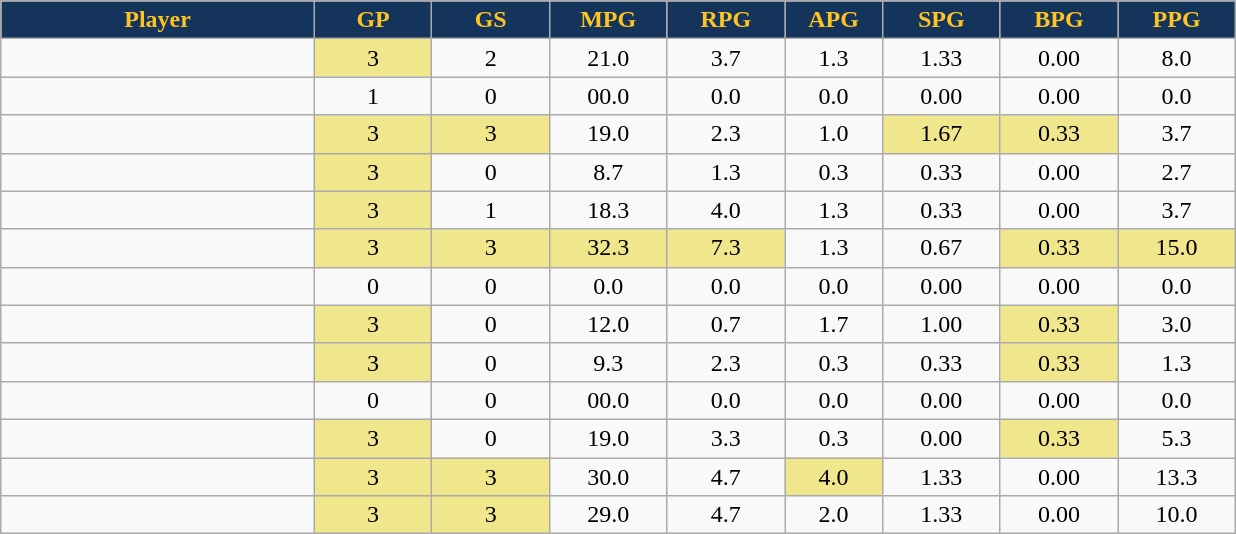<table class="wikitable sortable" style="text-align:center;">
<tr>
<th style="background:#14345b; color:#ffc322; width:16%;">Player</th>
<th style="background:#14345b; color:#ffc322; width:6%;">GP</th>
<th style="background:#14345b; color:#ffc322; width:6%;">GS</th>
<th style="background:#14345b; color:#ffc322; width:6%;">MPG</th>
<th style="background:#14345b; color:#ffc322; width:6%;">RPG</th>
<th style="background:#14345b; color:#ffc322; width:5%;">APG</th>
<th style="background:#14345b; color:#ffc322; width:6%;">SPG</th>
<th style="background:#14345b; color:#ffc322; width:6%;">BPG</th>
<th style="background:#14345b; color:#ffc322; width:6%;">PPG</th>
</tr>
<tr>
<td></td>
<td style="background:khaki;">3</td>
<td>2</td>
<td>21.0</td>
<td>3.7</td>
<td>1.3</td>
<td>1.33</td>
<td>0.00</td>
<td>8.0</td>
</tr>
<tr>
<td></td>
<td>1</td>
<td>0</td>
<td>00.0</td>
<td>0.0</td>
<td>0.0</td>
<td>0.00</td>
<td>0.00</td>
<td>0.0</td>
</tr>
<tr>
<td></td>
<td style="background:khaki;">3</td>
<td style="background:khaki;">3</td>
<td>19.0</td>
<td>2.3</td>
<td>1.0</td>
<td style="background:khaki;">1.67</td>
<td style="background:khaki;">0.33</td>
<td>3.7</td>
</tr>
<tr>
<td></td>
<td style="background:khaki;">3</td>
<td>0</td>
<td>8.7</td>
<td>1.3</td>
<td>0.3</td>
<td>0.33</td>
<td>0.00</td>
<td>2.7</td>
</tr>
<tr>
<td></td>
<td style="background:khaki;">3</td>
<td>1</td>
<td>18.3</td>
<td>4.0</td>
<td>1.3</td>
<td>0.33</td>
<td>0.00</td>
<td>3.7</td>
</tr>
<tr>
<td></td>
<td style="background:khaki;">3</td>
<td style="background:khaki;">3</td>
<td style="background:khaki;">32.3</td>
<td style="background:khaki;">7.3</td>
<td>1.3</td>
<td>0.67</td>
<td style="background:khaki;">0.33</td>
<td style="background:khaki;">15.0</td>
</tr>
<tr>
<td></td>
<td>0</td>
<td>0</td>
<td>0.0</td>
<td>0.0</td>
<td>0.0</td>
<td>0.00</td>
<td>0.00</td>
<td>0.0</td>
</tr>
<tr>
<td></td>
<td style="background:khaki;">3</td>
<td>0</td>
<td>12.0</td>
<td>0.7</td>
<td>1.7</td>
<td>1.00</td>
<td style="background:khaki;">0.33</td>
<td>3.0</td>
</tr>
<tr>
<td></td>
<td style="background:khaki;">3</td>
<td>0</td>
<td>9.3</td>
<td>2.3</td>
<td>0.3</td>
<td>0.33</td>
<td style="background:khaki;">0.33</td>
<td>1.3</td>
</tr>
<tr>
<td></td>
<td>0</td>
<td>0</td>
<td>00.0</td>
<td>0.0</td>
<td>0.0</td>
<td>0.00</td>
<td>0.00</td>
<td>0.0</td>
</tr>
<tr>
<td></td>
<td style="background:khaki;">3</td>
<td>0</td>
<td>19.0</td>
<td>3.3</td>
<td>0.3</td>
<td>0.00</td>
<td style="background:khaki;">0.33</td>
<td>5.3</td>
</tr>
<tr>
<td></td>
<td style="background:khaki;">3</td>
<td style="background:khaki;">3</td>
<td>30.0</td>
<td>4.7</td>
<td style="background:khaki;">4.0</td>
<td>1.33</td>
<td>0.00</td>
<td>13.3</td>
</tr>
<tr>
<td></td>
<td style="background:khaki;">3</td>
<td style="background:khaki;">3</td>
<td>29.0</td>
<td>4.7</td>
<td>2.0</td>
<td>1.33</td>
<td>0.00</td>
<td>10.0</td>
</tr>
</table>
